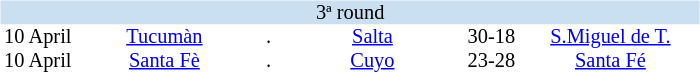<table width=940>
<tr>
<td width=470 valign="top"><br><table border=0 cellspacing=0 cellpadding=0 style="font-size: 85%; border-collapse: collapse;" width=100%>
<tr bgcolor="#CADFF0">
<td style="font-size:100%"; align="center" colspan="6">3ª round</td>
</tr>
<tr align=center bgcolor=#FFFFFF>
<td width=50>10 April</td>
<td width=120><a href='#'>Tucumàn</a></td>
<td width=20>.</td>
<td width=120><a href='#'>Salta</a></td>
<td width=40>30-18</td>
<td width=120><a href='#'>S.Miguel de T.</a></td>
</tr>
<tr align=center bgcolor=#FFFFFF>
<td width=50>10 April</td>
<td width=120><a href='#'>Santa Fè</a></td>
<td width=20>.</td>
<td width=120><a href='#'>Cuyo</a></td>
<td width=40>23-28</td>
<td width=120><a href='#'>Santa Fé</a></td>
</tr>
</table>
</td>
<td width=470 valign="top"></td>
</tr>
</table>
